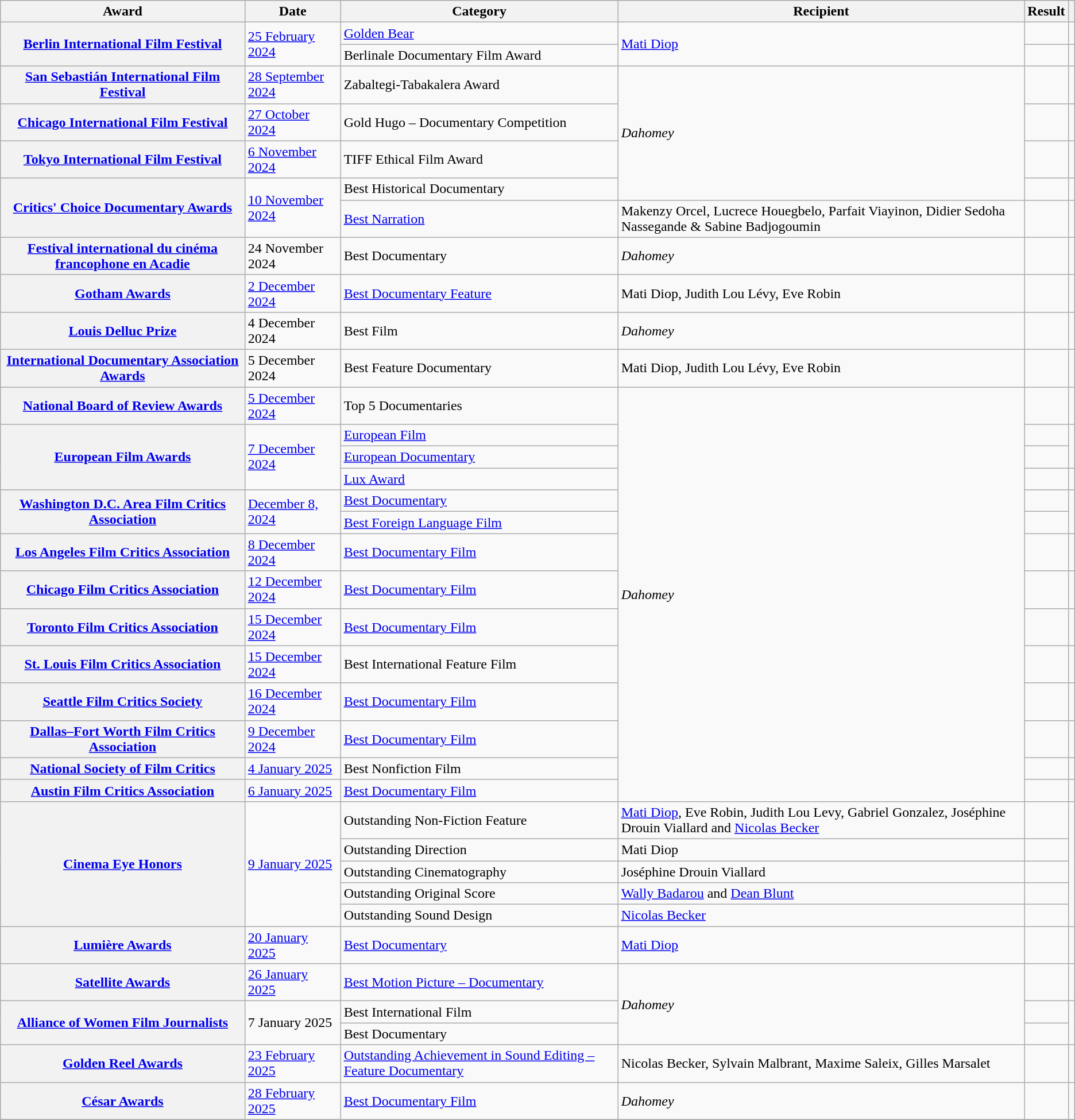<table class="wikitable sortable plainrowheaders">
<tr>
<th>Award</th>
<th>Date</th>
<th>Category</th>
<th>Recipient</th>
<th>Result</th>
<th></th>
</tr>
<tr>
<th scope="row" rowspan="2"><a href='#'>Berlin International Film Festival</a></th>
<td rowspan="2"><a href='#'>25 February 2024</a></td>
<td><a href='#'>Golden Bear</a></td>
<td rowspan="2"><a href='#'>Mati Diop</a></td>
<td></td>
<td align="center" rowspan="1"></td>
</tr>
<tr>
<td>Berlinale Documentary Film Award</td>
<td></td>
<td align="center"></td>
</tr>
<tr>
<th scope="row"><a href='#'>San Sebastián International Film Festival</a></th>
<td><a href='#'>28 September 2024</a></td>
<td>Zabaltegi-Tabakalera Award</td>
<td rowspan="4"><em>Dahomey</em></td>
<td></td>
<td align="center"></td>
</tr>
<tr>
<th scope="row"><a href='#'>Chicago International Film Festival</a></th>
<td><a href='#'>27 October 2024</a></td>
<td>Gold Hugo – Documentary Competition</td>
<td></td>
<td align="center"></td>
</tr>
<tr>
<th scope="row"><a href='#'>Tokyo International Film Festival</a></th>
<td><a href='#'>6 November 2024</a></td>
<td>TIFF Ethical Film Award</td>
<td></td>
<td align="center" rowspan="1"></td>
</tr>
<tr>
<th rowspan="2" scope="row"><a href='#'>Critics' Choice Documentary Awards</a></th>
<td rowspan="2"><a href='#'>10 November 2024</a></td>
<td>Best Historical Documentary</td>
<td></td>
<td rowspan="1" align="center"></td>
</tr>
<tr>
<td><a href='#'>Best Narration</a></td>
<td>Makenzy Orcel, Lucrece Houegbelo, Parfait Viayinon, Didier Sedoha Nassegande & Sabine Badjogoumin</td>
<td></td>
<td rowspan="1" align="center"></td>
</tr>
<tr>
<th rowspan="1" scope="row"><a href='#'>Festival international du cinéma francophone en Acadie</a></th>
<td>24 November 2024</td>
<td>Best Documentary</td>
<td><em>Dahomey</em></td>
<td></td>
<td rowspan="1" align="center"></td>
</tr>
<tr>
<th scope="row"><a href='#'>Gotham Awards</a></th>
<td><a href='#'>2 December 2024</a></td>
<td><a href='#'>Best Documentary Feature</a></td>
<td>Mati Diop, Judith Lou Lévy, Eve Robin</td>
<td></td>
<td align="center"></td>
</tr>
<tr>
<th scope="row"><a href='#'>Louis Delluc Prize</a></th>
<td>4 December 2024</td>
<td>Best Film</td>
<td><em>Dahomey</em></td>
<td></td>
<td align="center"></td>
</tr>
<tr>
<th scope="row"><a href='#'>International Documentary Association Awards</a></th>
<td>5 December 2024</td>
<td>Best Feature Documentary</td>
<td>Mati Diop, Judith Lou Lévy, Eve Robin</td>
<td></td>
<td align="center"></td>
</tr>
<tr>
<th rowspan="1" scope="row"><a href='#'>National Board of Review Awards</a></th>
<td><a href='#'>5 December 2024</a></td>
<td>Top 5 Documentaries</td>
<td rowspan="14"><em>Dahomey</em></td>
<td></td>
<td rowspan="1" align="center"></td>
</tr>
<tr>
<th scope="row" rowspan="3"><a href='#'>European Film Awards</a></th>
<td rowspan="3"><a href='#'>7 December 2024</a></td>
<td><a href='#'>European Film</a></td>
<td></td>
<td style="text-align:center" rowspan="2"></td>
</tr>
<tr>
<td><a href='#'>European Documentary</a></td>
<td></td>
</tr>
<tr>
<td><a href='#'>Lux Award</a></td>
<td></td>
<td align="center" rowspan="1"></td>
</tr>
<tr>
<th scope="row" rowspan="2"><a href='#'>Washington D.C. Area Film Critics Association</a></th>
<td rowspan="2"><a href='#'>December 8, 2024</a></td>
<td><a href='#'>Best Documentary</a></td>
<td></td>
<td rowspan="2" align="center"></td>
</tr>
<tr>
<td><a href='#'>Best Foreign Language Film</a></td>
<td></td>
</tr>
<tr>
<th rowspan="1" scope="row"><a href='#'>Los Angeles Film Critics Association</a></th>
<td rowspan="1"><a href='#'>8 December 2024</a></td>
<td><a href='#'>Best Documentary Film</a></td>
<td></td>
<td rowspan="1"></td>
</tr>
<tr>
<th rowspan="1" scope="row"><a href='#'>Chicago Film Critics Association</a></th>
<td rowspan="1"><a href='#'>12 December 2024</a></td>
<td><a href='#'>Best Documentary Film</a></td>
<td></td>
<td align="center"></td>
</tr>
<tr>
<th scope="row" rowspan="1"><a href='#'>Toronto Film Critics Association</a></th>
<td rowspan="1"><a href='#'>15 December 2024</a></td>
<td><a href='#'>Best Documentary Film</a></td>
<td></td>
<td align="center" rowspan="1"></td>
</tr>
<tr>
<th rowspan="1" scope="row"><a href='#'>St. Louis Film Critics Association</a></th>
<td rowspan="1"><a href='#'>15 December 2024</a></td>
<td>Best International Feature Film</td>
<td></td>
<td align="center" rowspan="1"></td>
</tr>
<tr>
<th scope="row" rowspan="1"><a href='#'>Seattle Film Critics Society</a></th>
<td rowspan="1"><a href='#'>16 December 2024</a></td>
<td><a href='#'>Best Documentary Film</a></td>
<td></td>
<td align="center" rowspan="1"></td>
</tr>
<tr>
<th rowspan="1" scope="row"><a href='#'>Dallas–Fort Worth Film Critics Association</a></th>
<td rowspan="1"><a href='#'>9 December 2024</a></td>
<td><a href='#'>Best Documentary Film</a></td>
<td></td>
<td align="center" rowspan="1"></td>
</tr>
<tr>
<th scope="row" rowspan="1"><a href='#'>National Society of Film Critics</a></th>
<td rowspan="1"><a href='#'>4 January 2025</a></td>
<td>Best Nonfiction Film</td>
<td></td>
<td align="center"rowspan="1"></td>
</tr>
<tr>
<th scope="row"><a href='#'>Austin Film Critics Association</a></th>
<td><a href='#'>6 January 2025</a></td>
<td><a href='#'>Best Documentary Film</a></td>
<td></td>
<td align="center"></td>
</tr>
<tr>
<th scope="row" rowspan="5"><a href='#'>Cinema Eye Honors</a></th>
<td rowspan="5"><a href='#'>9 January 2025</a></td>
<td>Outstanding Non-Fiction Feature</td>
<td><a href='#'>Mati Diop</a>, Eve Robin, Judith Lou Levy, Gabriel Gonzalez, Joséphine Drouin Viallard and <a href='#'>Nicolas Becker</a></td>
<td></td>
<td align="center" rowspan="5"></td>
</tr>
<tr>
<td>Outstanding Direction</td>
<td>Mati Diop</td>
<td></td>
</tr>
<tr>
<td>Outstanding Cinematography</td>
<td>Joséphine Drouin Viallard</td>
<td></td>
</tr>
<tr>
<td>Outstanding Original Score</td>
<td><a href='#'>Wally Badarou</a> and <a href='#'>Dean Blunt</a></td>
<td></td>
</tr>
<tr>
<td>Outstanding Sound Design</td>
<td><a href='#'>Nicolas Becker</a></td>
<td></td>
</tr>
<tr>
<th scope="row" rowspan="1"><a href='#'>Lumière Awards</a></th>
<td rowspan="1"><a href='#'>20 January 2025</a></td>
<td><a href='#'>Best Documentary</a></td>
<td><a href='#'>Mati Diop</a></td>
<td></td>
<td align="center" rowspan="1"></td>
</tr>
<tr>
<th rowspan="1" scope="row"><a href='#'>Satellite Awards</a></th>
<td rowspan="1"><a href='#'>26 January 2025</a></td>
<td><a href='#'>Best Motion Picture – Documentary</a></td>
<td rowspan="3"><em>Dahomey</em></td>
<td></td>
<td rowspan="1" align="center"></td>
</tr>
<tr>
<th rowspan="2" scope="row"><a href='#'>Alliance of Women Film Journalists</a></th>
<td rowspan="2">7 January 2025</td>
<td>Best International Film</td>
<td></td>
<td align="center" rowspan="2"></td>
</tr>
<tr>
<td>Best Documentary</td>
<td></td>
</tr>
<tr>
<th scope="row"><a href='#'>Golden Reel Awards</a></th>
<td><a href='#'>23 February 2025</a></td>
<td><a href='#'>Outstanding Achievement in Sound Editing – Feature Documentary</a></td>
<td>Nicolas Becker, Sylvain Malbrant, Maxime Saleix, Gilles Marsalet</td>
<td></td>
<td align="center"></td>
</tr>
<tr>
<th scope="row"><a href='#'>César Awards</a></th>
<td><a href='#'>28 February 2025</a></td>
<td><a href='#'>Best Documentary Film</a></td>
<td><em>Dahomey</em></td>
<td></td>
<td align="center"></td>
</tr>
<tr>
</tr>
</table>
